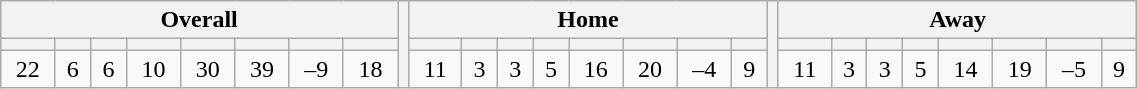<table class="wikitable" style="text-align: center; width:60%">
<tr>
<th colspan="8">Overall</th>
<th rowspan="3" width="1%"></th>
<th colspan="8">Home</th>
<th rowspan="3" width="1%"></th>
<th colspan="8">Away</th>
</tr>
<tr>
<th></th>
<th></th>
<th></th>
<th></th>
<th></th>
<th></th>
<th></th>
<th></th>
<th></th>
<th></th>
<th></th>
<th></th>
<th></th>
<th></th>
<th></th>
<th></th>
<th></th>
<th></th>
<th></th>
<th></th>
<th></th>
<th></th>
<th></th>
<th></th>
</tr>
<tr>
<td>22</td>
<td>6</td>
<td>6</td>
<td>10</td>
<td>30</td>
<td>39</td>
<td>–9</td>
<td>18</td>
<td>11</td>
<td>3</td>
<td>3</td>
<td>5</td>
<td>16</td>
<td>20</td>
<td>–4</td>
<td>9</td>
<td>11</td>
<td>3</td>
<td>3</td>
<td>5</td>
<td>14</td>
<td>19</td>
<td>–5</td>
<td>9</td>
</tr>
</table>
